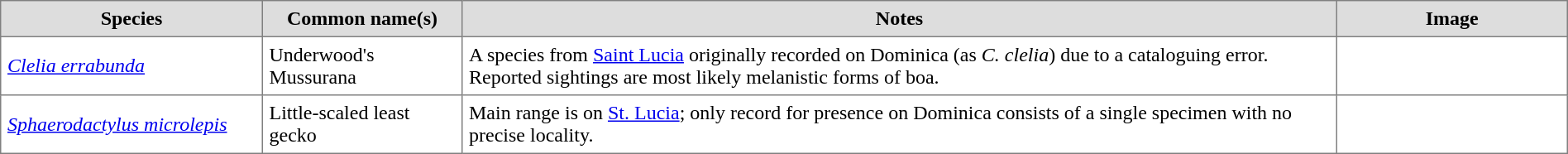<table border=1 style="border-collapse:collapse;" cellpadding=5>
<tr bgcolor=#DDDDDD align=center>
<th width=200px>Species</th>
<th width=150px>Common name(s)</th>
<th>Notes</th>
<th width=175px>Image</th>
</tr>
<tr>
<td><em><a href='#'>Clelia errabunda</a></em></td>
<td>Underwood's Mussurana</td>
<td>A species from <a href='#'>Saint Lucia</a> originally recorded on Dominica (as <em>C. clelia</em>) due to a cataloguing error.  Reported sightings are most likely melanistic forms of boa.</td>
<td></td>
</tr>
<tr>
<td><em><a href='#'>Sphaerodactylus microlepis</a></em></td>
<td>Little-scaled least gecko</td>
<td>Main range is on <a href='#'>St. Lucia</a>; only record for presence on Dominica consists of a single specimen with no precise locality.</td>
<td></td>
</tr>
</table>
